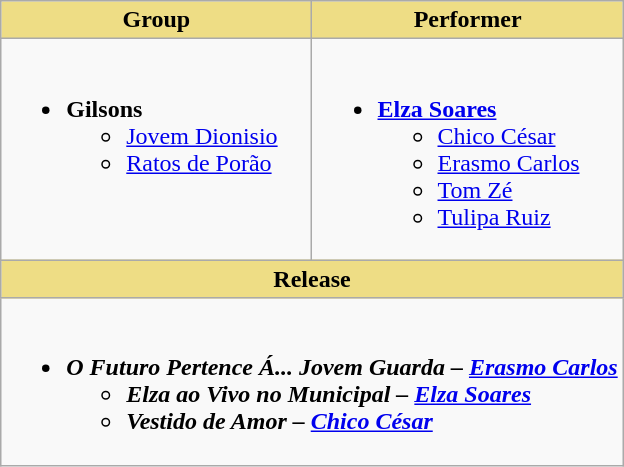<table class="wikitable" style="width=">
<tr>
<th style="background:#EEDD85; width:50%">Group</th>
<th style="background:#EEDD85; width:50%">Performer</th>
</tr>
<tr>
<td style="vertical-align:top"><br><ul><li><strong>Gilsons</strong><ul><li><a href='#'>Jovem Dionisio</a></li><li><a href='#'>Ratos de Porão</a></li></ul></li></ul></td>
<td style="vertical-align:top"><br><ul><li><strong><a href='#'>Elza Soares</a></strong><ul><li><a href='#'>Chico César</a></li><li><a href='#'>Erasmo Carlos</a></li><li><a href='#'>Tom Zé</a></li><li><a href='#'>Tulipa Ruiz</a></li></ul></li></ul></td>
</tr>
<tr>
<th colspan="2" style="background:#EEDD85; width:50%">Release</th>
</tr>
<tr>
<td colspan="2" style="vertical-align:top"><br><ul><li><strong><em>O Futuro Pertence Á... Jovem Guarda<em> – <a href='#'>Erasmo Carlos</a><strong><ul><li></em>Elza ao Vivo no Municipal<em> – <a href='#'>Elza Soares</a></li><li></em>Vestido de Amor<em> – <a href='#'>Chico César</a></li></ul></li></ul></td>
</tr>
</table>
